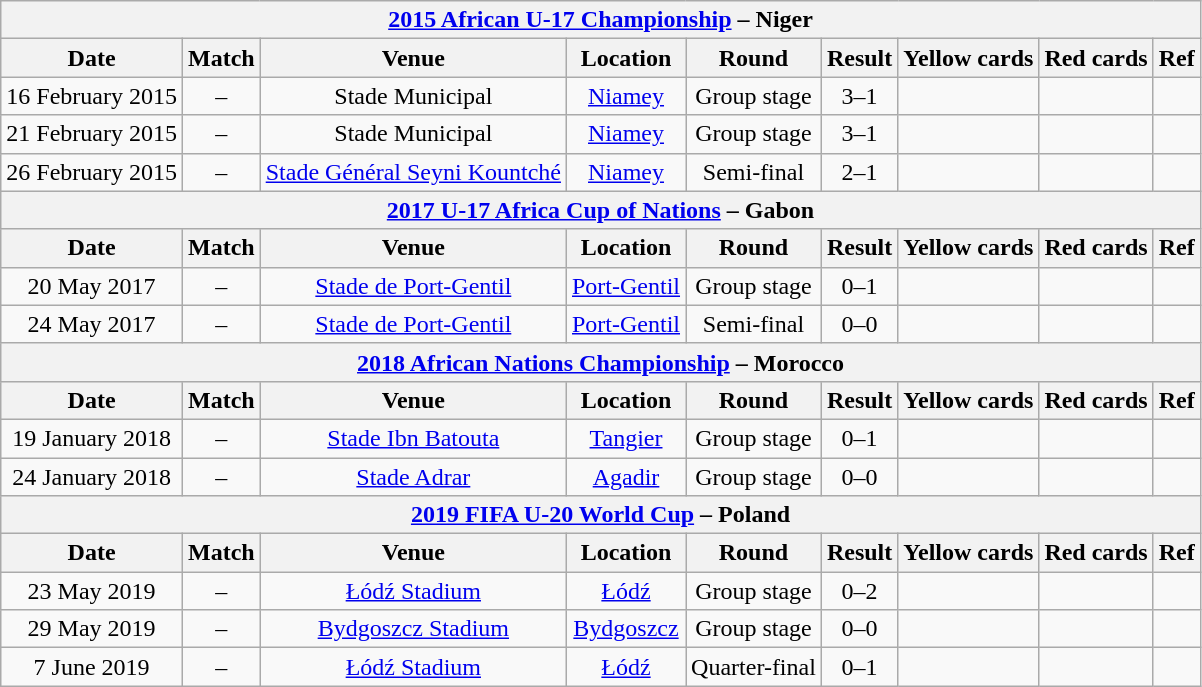<table class="wikitable" style="text-align:center" font-size:small;">
<tr>
<th colspan=9><a href='#'>2015 African U-17 Championship</a> – Niger</th>
</tr>
<tr>
<th>Date</th>
<th>Match</th>
<th>Venue</th>
<th>Location</th>
<th>Round</th>
<th>Result</th>
<th>Yellow cards</th>
<th>Red cards</th>
<th>Ref</th>
</tr>
<tr>
<td>16 February 2015</td>
<td> – </td>
<td>Stade Municipal</td>
<td><a href='#'>Niamey</a></td>
<td>Group stage</td>
<td>3–1</td>
<td></td>
<td></td>
<td></td>
</tr>
<tr>
<td>21 February 2015</td>
<td> – </td>
<td>Stade Municipal</td>
<td><a href='#'>Niamey</a></td>
<td>Group stage</td>
<td>3–1</td>
<td></td>
<td></td>
<td></td>
</tr>
<tr>
<td>26 February 2015</td>
<td> – </td>
<td><a href='#'>Stade Général Seyni Kountché</a></td>
<td><a href='#'>Niamey</a></td>
<td>Semi-final</td>
<td>2–1</td>
<td></td>
<td></td>
<td></td>
</tr>
<tr>
<th colspan=9><a href='#'>2017 U-17 Africa Cup of Nations</a> – Gabon</th>
</tr>
<tr>
<th>Date</th>
<th>Match</th>
<th>Venue</th>
<th>Location</th>
<th>Round</th>
<th>Result</th>
<th>Yellow cards</th>
<th>Red cards</th>
<th>Ref</th>
</tr>
<tr>
<td>20 May 2017</td>
<td> – </td>
<td><a href='#'>Stade de Port-Gentil</a></td>
<td><a href='#'>Port-Gentil</a></td>
<td>Group stage</td>
<td>0–1</td>
<td></td>
<td></td>
<td></td>
</tr>
<tr>
<td>24 May 2017</td>
<td> – </td>
<td><a href='#'>Stade de Port-Gentil</a></td>
<td><a href='#'>Port-Gentil</a></td>
<td>Semi-final</td>
<td>0–0 </td>
<td></td>
<td></td>
<td></td>
</tr>
<tr>
<th colspan=9><a href='#'>2018 African Nations Championship</a> – Morocco</th>
</tr>
<tr>
<th>Date</th>
<th>Match</th>
<th>Venue</th>
<th>Location</th>
<th>Round</th>
<th>Result</th>
<th>Yellow cards</th>
<th>Red cards</th>
<th>Ref</th>
</tr>
<tr>
<td>19 January 2018</td>
<td> – </td>
<td><a href='#'>Stade Ibn Batouta</a></td>
<td><a href='#'>Tangier</a></td>
<td>Group stage</td>
<td>0–1</td>
<td></td>
<td></td>
<td></td>
</tr>
<tr>
<td>24 January 2018</td>
<td> – </td>
<td><a href='#'>Stade Adrar</a></td>
<td><a href='#'>Agadir</a></td>
<td>Group stage</td>
<td>0–0</td>
<td></td>
<td></td>
<td></td>
</tr>
<tr>
<th colspan=9><a href='#'>2019 FIFA U-20 World Cup</a> – Poland</th>
</tr>
<tr>
<th>Date</th>
<th>Match</th>
<th>Venue</th>
<th>Location</th>
<th>Round</th>
<th>Result</th>
<th>Yellow cards</th>
<th>Red cards</th>
<th>Ref</th>
</tr>
<tr>
<td>23 May 2019</td>
<td> – </td>
<td><a href='#'>Łódź Stadium</a></td>
<td><a href='#'>Łódź</a></td>
<td>Group stage</td>
<td>0–2</td>
<td></td>
<td></td>
<td></td>
</tr>
<tr>
<td>29 May 2019</td>
<td> – </td>
<td><a href='#'>Bydgoszcz Stadium</a></td>
<td><a href='#'>Bydgoszcz</a></td>
<td>Group stage</td>
<td>0–0</td>
<td></td>
<td></td>
<td></td>
</tr>
<tr>
<td>7 June 2019</td>
<td> – </td>
<td><a href='#'>Łódź Stadium</a></td>
<td><a href='#'>Łódź</a></td>
<td>Quarter-final</td>
<td>0–1</td>
<td></td>
<td></td>
<td></td>
</tr>
</table>
